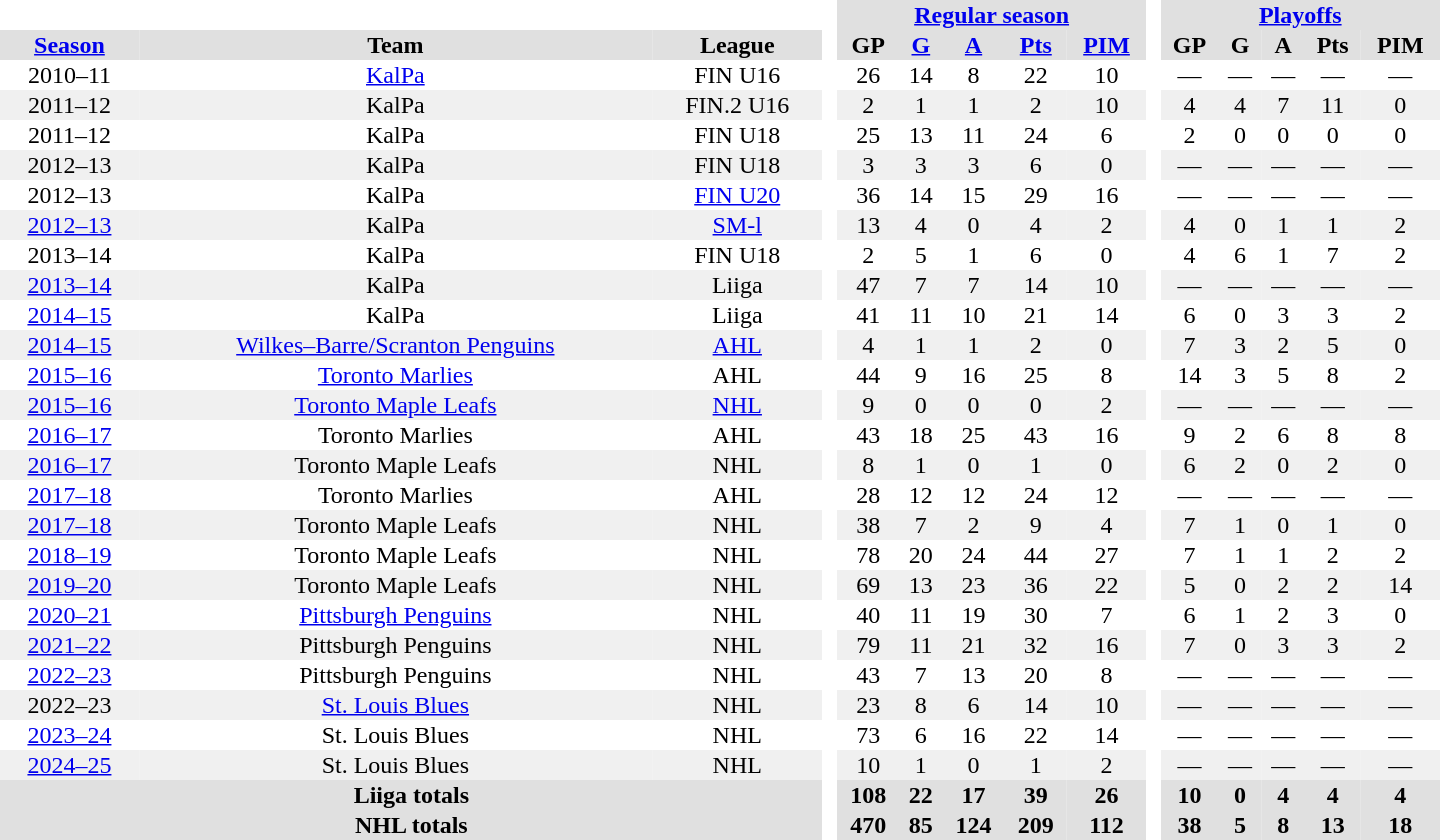<table border="0" cellpadding="1" cellspacing="0" style="text-align:center; width:60em;">
<tr style="background:#e0e0e0;">
<th colspan="3" bgcolor="#ffffff"> </th>
<th rowspan="101" bgcolor="#ffffff"> </th>
<th colspan="5"><a href='#'>Regular season</a></th>
<th rowspan="101" bgcolor="#ffffff"> </th>
<th colspan="5"><a href='#'>Playoffs</a></th>
</tr>
<tr style="background:#e0e0e0;">
<th><a href='#'>Season</a></th>
<th>Team</th>
<th>League</th>
<th>GP</th>
<th><a href='#'>G</a></th>
<th><a href='#'>A</a></th>
<th><a href='#'>Pts</a></th>
<th><a href='#'>PIM</a></th>
<th>GP</th>
<th>G</th>
<th>A</th>
<th>Pts</th>
<th>PIM</th>
</tr>
<tr>
<td>2010–11</td>
<td><a href='#'>KalPa</a></td>
<td>FIN U16</td>
<td>26</td>
<td>14</td>
<td>8</td>
<td>22</td>
<td>10</td>
<td>—</td>
<td>—</td>
<td>—</td>
<td>—</td>
<td>—</td>
</tr>
<tr style="background:#f0f0f0;">
<td>2011–12</td>
<td>KalPa</td>
<td>FIN.2 U16</td>
<td>2</td>
<td>1</td>
<td>1</td>
<td>2</td>
<td>10</td>
<td>4</td>
<td>4</td>
<td>7</td>
<td>11</td>
<td>0</td>
</tr>
<tr>
<td>2011–12</td>
<td>KalPa</td>
<td>FIN U18</td>
<td>25</td>
<td>13</td>
<td>11</td>
<td>24</td>
<td>6</td>
<td>2</td>
<td>0</td>
<td>0</td>
<td>0</td>
<td>0</td>
</tr>
<tr style="background:#f0f0f0;">
<td>2012–13</td>
<td>KalPa</td>
<td>FIN U18</td>
<td>3</td>
<td>3</td>
<td>3</td>
<td>6</td>
<td>0</td>
<td>—</td>
<td>—</td>
<td>—</td>
<td>—</td>
<td>—</td>
</tr>
<tr>
<td>2012–13</td>
<td>KalPa</td>
<td><a href='#'>FIN U20</a></td>
<td>36</td>
<td>14</td>
<td>15</td>
<td>29</td>
<td>16</td>
<td>—</td>
<td>—</td>
<td>—</td>
<td>—</td>
<td>—</td>
</tr>
<tr style="background:#f0f0f0;">
<td><a href='#'>2012–13</a></td>
<td>KalPa</td>
<td><a href='#'>SM-l</a></td>
<td>13</td>
<td>4</td>
<td>0</td>
<td>4</td>
<td>2</td>
<td>4</td>
<td>0</td>
<td>1</td>
<td>1</td>
<td>2</td>
</tr>
<tr>
<td>2013–14</td>
<td>KalPa</td>
<td>FIN U18</td>
<td>2</td>
<td>5</td>
<td>1</td>
<td>6</td>
<td>0</td>
<td>4</td>
<td>6</td>
<td>1</td>
<td>7</td>
<td>2</td>
</tr>
<tr style="background:#f0f0f0;">
<td><a href='#'>2013–14</a></td>
<td>KalPa</td>
<td>Liiga</td>
<td>47</td>
<td>7</td>
<td>7</td>
<td>14</td>
<td>10</td>
<td>—</td>
<td>—</td>
<td>—</td>
<td>—</td>
<td>—</td>
</tr>
<tr>
<td><a href='#'>2014–15</a></td>
<td>KalPa</td>
<td>Liiga</td>
<td>41</td>
<td>11</td>
<td>10</td>
<td>21</td>
<td>14</td>
<td>6</td>
<td>0</td>
<td>3</td>
<td>3</td>
<td>2</td>
</tr>
<tr style="background:#f0f0f0;">
<td><a href='#'>2014–15</a></td>
<td><a href='#'>Wilkes–Barre/Scranton Penguins</a></td>
<td><a href='#'>AHL</a></td>
<td>4</td>
<td>1</td>
<td>1</td>
<td>2</td>
<td>0</td>
<td>7</td>
<td>3</td>
<td>2</td>
<td>5</td>
<td>0</td>
</tr>
<tr>
<td><a href='#'>2015–16</a></td>
<td><a href='#'>Toronto Marlies</a></td>
<td>AHL</td>
<td>44</td>
<td>9</td>
<td>16</td>
<td>25</td>
<td>8</td>
<td>14</td>
<td>3</td>
<td>5</td>
<td>8</td>
<td>2</td>
</tr>
<tr style="background:#f0f0f0;">
<td><a href='#'>2015–16</a></td>
<td><a href='#'>Toronto Maple Leafs</a></td>
<td><a href='#'>NHL</a></td>
<td>9</td>
<td>0</td>
<td>0</td>
<td>0</td>
<td>2</td>
<td>—</td>
<td>—</td>
<td>—</td>
<td>—</td>
<td>—</td>
</tr>
<tr>
<td><a href='#'>2016–17</a></td>
<td>Toronto Marlies</td>
<td>AHL</td>
<td>43</td>
<td>18</td>
<td>25</td>
<td>43</td>
<td>16</td>
<td>9</td>
<td>2</td>
<td>6</td>
<td>8</td>
<td>8</td>
</tr>
<tr style="background:#f0f0f0;">
<td><a href='#'>2016–17</a></td>
<td>Toronto Maple Leafs</td>
<td>NHL</td>
<td>8</td>
<td>1</td>
<td>0</td>
<td>1</td>
<td>0</td>
<td>6</td>
<td>2</td>
<td>0</td>
<td>2</td>
<td>0</td>
</tr>
<tr>
<td><a href='#'>2017–18</a></td>
<td>Toronto Marlies</td>
<td>AHL</td>
<td>28</td>
<td>12</td>
<td>12</td>
<td>24</td>
<td>12</td>
<td>—</td>
<td>—</td>
<td>—</td>
<td>—</td>
<td>—</td>
</tr>
<tr style="background:#f0f0f0;">
<td><a href='#'>2017–18</a></td>
<td>Toronto Maple Leafs</td>
<td>NHL</td>
<td>38</td>
<td>7</td>
<td>2</td>
<td>9</td>
<td>4</td>
<td>7</td>
<td>1</td>
<td>0</td>
<td>1</td>
<td>0</td>
</tr>
<tr>
<td><a href='#'>2018–19</a></td>
<td>Toronto Maple Leafs</td>
<td>NHL</td>
<td>78</td>
<td>20</td>
<td>24</td>
<td>44</td>
<td>27</td>
<td>7</td>
<td>1</td>
<td>1</td>
<td>2</td>
<td>2</td>
</tr>
<tr style="background:#f0f0f0;">
<td><a href='#'>2019–20</a></td>
<td>Toronto Maple Leafs</td>
<td>NHL</td>
<td>69</td>
<td>13</td>
<td>23</td>
<td>36</td>
<td>22</td>
<td>5</td>
<td>0</td>
<td>2</td>
<td>2</td>
<td>14</td>
</tr>
<tr>
<td><a href='#'>2020–21</a></td>
<td><a href='#'>Pittsburgh Penguins</a></td>
<td>NHL</td>
<td>40</td>
<td>11</td>
<td>19</td>
<td>30</td>
<td>7</td>
<td>6</td>
<td>1</td>
<td>2</td>
<td>3</td>
<td>0</td>
</tr>
<tr style="background:#f0f0f0;">
<td><a href='#'>2021–22</a></td>
<td>Pittsburgh Penguins</td>
<td>NHL</td>
<td>79</td>
<td>11</td>
<td>21</td>
<td>32</td>
<td>16</td>
<td>7</td>
<td>0</td>
<td>3</td>
<td>3</td>
<td>2</td>
</tr>
<tr>
<td><a href='#'>2022–23</a></td>
<td>Pittsburgh Penguins</td>
<td>NHL</td>
<td>43</td>
<td>7</td>
<td>13</td>
<td>20</td>
<td>8</td>
<td>—</td>
<td>—</td>
<td>—</td>
<td>—</td>
<td>—</td>
</tr>
<tr style="background:#f0f0f0;">
<td>2022–23</td>
<td><a href='#'>St. Louis Blues</a></td>
<td>NHL</td>
<td>23</td>
<td>8</td>
<td>6</td>
<td>14</td>
<td>10</td>
<td>—</td>
<td>—</td>
<td>—</td>
<td>—</td>
<td>—</td>
</tr>
<tr>
<td><a href='#'>2023–24</a></td>
<td>St. Louis Blues</td>
<td>NHL</td>
<td>73</td>
<td>6</td>
<td>16</td>
<td>22</td>
<td>14</td>
<td>—</td>
<td>—</td>
<td>—</td>
<td>—</td>
<td>—</td>
</tr>
<tr style="background:#f0f0f0;">
<td><a href='#'>2024–25</a></td>
<td>St. Louis Blues</td>
<td>NHL</td>
<td>10</td>
<td>1</td>
<td>0</td>
<td>1</td>
<td>2</td>
<td>—</td>
<td>—</td>
<td>—</td>
<td>—</td>
<td>—</td>
</tr>
<tr style="background:#e0e0e0;">
<th colspan="3">Liiga totals</th>
<th>108</th>
<th>22</th>
<th>17</th>
<th>39</th>
<th>26</th>
<th>10</th>
<th>0</th>
<th>4</th>
<th>4</th>
<th>4</th>
</tr>
<tr style="background:#e0e0e0;">
<th colspan="3">NHL totals</th>
<th>470</th>
<th>85</th>
<th>124</th>
<th>209</th>
<th>112</th>
<th>38</th>
<th>5</th>
<th>8</th>
<th>13</th>
<th>18</th>
</tr>
</table>
